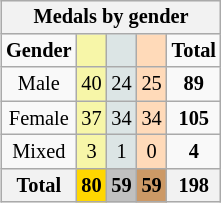<table class="wikitable" style="font-size:85%;float:right;text-align:center">
<tr bgcolor=EFEFEF>
<th colspan=5>Medals by gender</th>
</tr>
<tr>
<td><strong>Gender</strong></td>
<td bgcolor=F7F6A8></td>
<td bgcolor=DCE5E5></td>
<td bgcolor=FFDAB9></td>
<td><strong>Total</strong></td>
</tr>
<tr>
<td>Male</td>
<td bgcolor=F7F6A8>40</td>
<td bgcolor=DCE5E5>24</td>
<td bgcolor=FFDAB9>25</td>
<td><strong>89</strong></td>
</tr>
<tr>
<td>Female</td>
<td bgcolor=F7F6A8>37</td>
<td bgcolor=DCE5E5>34</td>
<td bgcolor=FFDAB9>34</td>
<td><strong>105</strong></td>
</tr>
<tr>
<td>Mixed</td>
<td bgcolor=F7F6A8>3</td>
<td bgcolor=DCE5E5>1</td>
<td bgcolor=FFDAB9>0</td>
<td><strong>4</strong></td>
</tr>
<tr>
<th>Total</th>
<th style="background:gold;">80</th>
<th style="background:silver;">59</th>
<th style="background:#c96;">59</th>
<th>198</th>
</tr>
</table>
